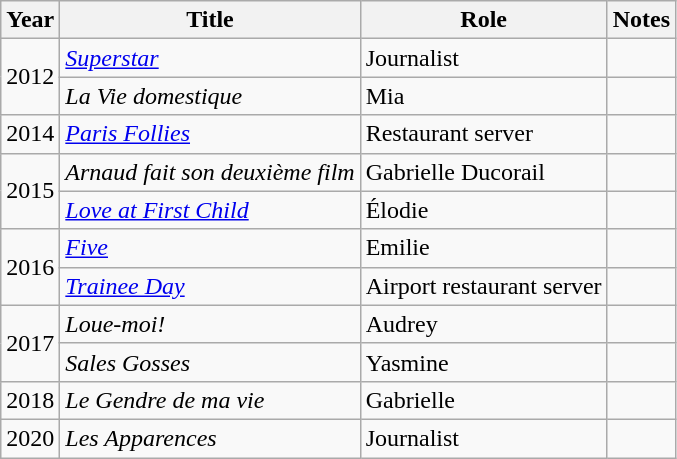<table class="wikitable sortable">
<tr>
<th>Year</th>
<th>Title</th>
<th>Role</th>
<th class="unsortable">Notes</th>
</tr>
<tr>
<td rowspan=2>2012</td>
<td><em><a href='#'>Superstar</a></em></td>
<td>Journalist</td>
<td></td>
</tr>
<tr>
<td><em>La Vie domestique</em></td>
<td>Mia</td>
<td></td>
</tr>
<tr>
<td>2014</td>
<td><em><a href='#'>Paris Follies</a></em></td>
<td>Restaurant server</td>
<td></td>
</tr>
<tr>
<td rowspan=2>2015</td>
<td><em>Arnaud fait son deuxième film</em></td>
<td>Gabrielle Ducorail</td>
<td></td>
</tr>
<tr>
<td><em><a href='#'>Love at First Child</a></em></td>
<td>Élodie</td>
<td></td>
</tr>
<tr>
<td rowspan=2>2016</td>
<td><em><a href='#'>Five</a></em></td>
<td>Emilie</td>
<td></td>
</tr>
<tr>
<td><em><a href='#'>Trainee Day</a></em></td>
<td>Airport restaurant server</td>
<td></td>
</tr>
<tr>
<td rowspan=2>2017</td>
<td><em>Loue-moi!</em></td>
<td>Audrey</td>
<td></td>
</tr>
<tr>
<td><em>Sales Gosses</em></td>
<td>Yasmine</td>
<td></td>
</tr>
<tr>
<td>2018</td>
<td><em>Le Gendre de ma vie</em></td>
<td>Gabrielle</td>
<td></td>
</tr>
<tr>
<td>2020</td>
<td><em>Les Apparences</em></td>
<td>Journalist</td>
<td></td>
</tr>
</table>
